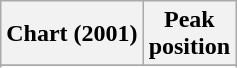<table class="wikitable sortable plainrowheaders" style="text-align:center">
<tr>
<th scope="col">Chart (2001)</th>
<th scope="col">Peak<br> position</th>
</tr>
<tr>
</tr>
<tr>
</tr>
<tr>
</tr>
<tr>
</tr>
</table>
